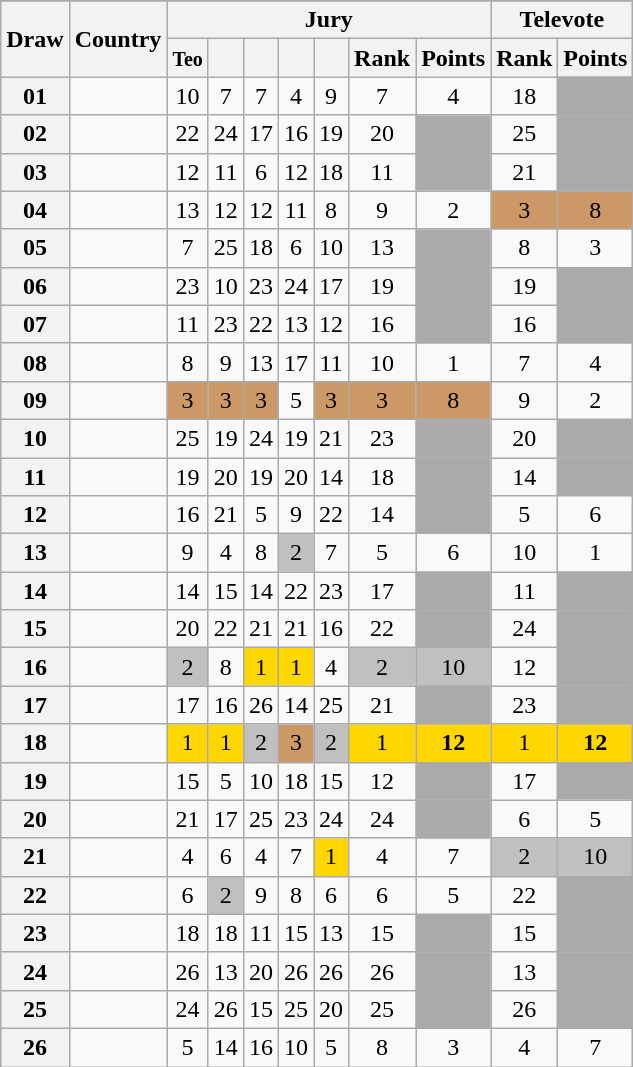<table class="sortable wikitable collapsible plainrowheaders" style="text-align:center;">
<tr>
</tr>
<tr>
<th scope="col" rowspan="2">Draw</th>
<th scope="col" rowspan="2">Country</th>
<th scope="col" colspan="7">Jury</th>
<th scope="col" colspan="2">Televote</th>
</tr>
<tr>
<th scope="col"><small>Teo</small></th>
<th scope="col"><small></small></th>
<th scope="col"><small></small></th>
<th scope="col"><small></small></th>
<th scope="col"><small></small></th>
<th scope="col">Rank</th>
<th scope="col">Points</th>
<th scope="col">Rank</th>
<th scope="col">Points</th>
</tr>
<tr>
<th scope="row" style="text-align:center;">01</th>
<td style="text-align:left;"></td>
<td>10</td>
<td>7</td>
<td>7</td>
<td>4</td>
<td>9</td>
<td>7</td>
<td>4</td>
<td>18</td>
<td style="background:#AAAAAA;"></td>
</tr>
<tr>
<th scope="row" style="text-align:center;">02</th>
<td style="text-align:left;"></td>
<td>22</td>
<td>24</td>
<td>17</td>
<td>16</td>
<td>19</td>
<td>20</td>
<td style="background:#AAAAAA;"></td>
<td>25</td>
<td style="background:#AAAAAA;"></td>
</tr>
<tr>
<th scope="row" style="text-align:center;">03</th>
<td style="text-align:left;"></td>
<td>12</td>
<td>11</td>
<td>6</td>
<td>12</td>
<td>18</td>
<td>11</td>
<td style="background:#AAAAAA;"></td>
<td>21</td>
<td style="background:#AAAAAA;"></td>
</tr>
<tr>
<th scope="row" style="text-align:center;">04</th>
<td style="text-align:left;"></td>
<td>13</td>
<td>12</td>
<td>12</td>
<td>11</td>
<td>8</td>
<td>9</td>
<td>2</td>
<td style="background:#CC9966;">3</td>
<td style="background:#CC9966;">8</td>
</tr>
<tr>
<th scope="row" style="text-align:center;">05</th>
<td style="text-align:left;"></td>
<td>7</td>
<td>25</td>
<td>18</td>
<td>6</td>
<td>10</td>
<td>13</td>
<td style="background:#AAAAAA;"></td>
<td>8</td>
<td>3</td>
</tr>
<tr>
<th scope="row" style="text-align:center;">06</th>
<td style="text-align:left;"></td>
<td>23</td>
<td>10</td>
<td>23</td>
<td>24</td>
<td>17</td>
<td>19</td>
<td style="background:#AAAAAA;"></td>
<td>19</td>
<td style="background:#AAAAAA;"></td>
</tr>
<tr>
<th scope="row" style="text-align:center;">07</th>
<td style="text-align:left;"></td>
<td>11</td>
<td>23</td>
<td>22</td>
<td>13</td>
<td>12</td>
<td>16</td>
<td style="background:#AAAAAA;"></td>
<td>16</td>
<td style="background:#AAAAAA;"></td>
</tr>
<tr>
<th scope="row" style="text-align:center;">08</th>
<td style="text-align:left;"></td>
<td>8</td>
<td>9</td>
<td>13</td>
<td>17</td>
<td>11</td>
<td>10</td>
<td>1</td>
<td>7</td>
<td>4</td>
</tr>
<tr>
<th scope="row" style="text-align:center;">09</th>
<td style="text-align:left;"></td>
<td style="background:#CC9966;">3</td>
<td style="background:#CC9966;">3</td>
<td style="background:#CC9966;">3</td>
<td>5</td>
<td style="background:#CC9966;">3</td>
<td style="background:#CC9966;">3</td>
<td style="background:#CC9966;">8</td>
<td>9</td>
<td>2</td>
</tr>
<tr>
<th scope="row" style="text-align:center;">10</th>
<td style="text-align:left;"></td>
<td>25</td>
<td>19</td>
<td>24</td>
<td>19</td>
<td>21</td>
<td>23</td>
<td style="background:#AAAAAA;"></td>
<td>20</td>
<td style="background:#AAAAAA;"></td>
</tr>
<tr>
<th scope="row" style="text-align:center;">11</th>
<td style="text-align:left;"></td>
<td>19</td>
<td>20</td>
<td>19</td>
<td>20</td>
<td>14</td>
<td>18</td>
<td style="background:#AAAAAA;"></td>
<td>14</td>
<td style="background:#AAAAAA;"></td>
</tr>
<tr>
<th scope="row" style="text-align:center;">12</th>
<td style="text-align:left;"></td>
<td>16</td>
<td>21</td>
<td>5</td>
<td>9</td>
<td>22</td>
<td>14</td>
<td style="background:#AAAAAA;"></td>
<td>5</td>
<td>6</td>
</tr>
<tr>
<th scope="row" style="text-align:center;">13</th>
<td style="text-align:left;"></td>
<td>9</td>
<td>4</td>
<td>8</td>
<td style="background:silver;">2</td>
<td>7</td>
<td>5</td>
<td>6</td>
<td>10</td>
<td>1</td>
</tr>
<tr>
<th scope="row" style="text-align:center;">14</th>
<td style="text-align:left;"></td>
<td>14</td>
<td>15</td>
<td>14</td>
<td>22</td>
<td>23</td>
<td>17</td>
<td style="background:#AAAAAA;"></td>
<td>11</td>
<td style="background:#AAAAAA;"></td>
</tr>
<tr>
<th scope="row" style="text-align:center;">15</th>
<td style="text-align:left;"></td>
<td>20</td>
<td>22</td>
<td>21</td>
<td>21</td>
<td>16</td>
<td>22</td>
<td style="background:#AAAAAA;"></td>
<td>24</td>
<td style="background:#AAAAAA;"></td>
</tr>
<tr>
<th scope="row" style="text-align:center;">16</th>
<td style="text-align:left;"></td>
<td style="background:silver;">2</td>
<td>8</td>
<td style="background:gold;">1</td>
<td style="background:gold;">1</td>
<td>4</td>
<td style="background:silver;">2</td>
<td style="background:silver;">10</td>
<td>12</td>
<td style="background:#AAAAAA;"></td>
</tr>
<tr>
<th scope="row" style="text-align:center;">17</th>
<td style="text-align:left;"></td>
<td>17</td>
<td>16</td>
<td>26</td>
<td>14</td>
<td>25</td>
<td>21</td>
<td style="background:#AAAAAA;"></td>
<td>23</td>
<td style="background:#AAAAAA;"></td>
</tr>
<tr>
<th scope="row" style="text-align:center;">18</th>
<td style="text-align:left;"></td>
<td style="background:gold;">1</td>
<td style="background:gold;">1</td>
<td style="background:silver;">2</td>
<td style="background:#CC9966;">3</td>
<td style="background:silver;">2</td>
<td style="background:gold;">1</td>
<td style="background:gold;"><strong>12</strong></td>
<td style="background:gold;">1</td>
<td style="background:gold;"><strong>12</strong></td>
</tr>
<tr>
<th scope="row" style="text-align:center;">19</th>
<td style="text-align:left;"></td>
<td>15</td>
<td>5</td>
<td>10</td>
<td>18</td>
<td>15</td>
<td>12</td>
<td style="background:#AAAAAA;"></td>
<td>17</td>
<td style="background:#AAAAAA;"></td>
</tr>
<tr>
<th scope="row" style="text-align:center;">20</th>
<td style="text-align:left;"></td>
<td>21</td>
<td>17</td>
<td>25</td>
<td>23</td>
<td>24</td>
<td>24</td>
<td style="background:#AAAAAA;"></td>
<td>6</td>
<td>5</td>
</tr>
<tr>
<th scope="row" style="text-align:center;">21</th>
<td style="text-align:left;"></td>
<td>4</td>
<td>6</td>
<td>4</td>
<td>7</td>
<td style="background:gold;">1</td>
<td>4</td>
<td>7</td>
<td style="background:silver;">2</td>
<td style="background:silver;">10</td>
</tr>
<tr>
<th scope="row" style="text-align:center;">22</th>
<td style="text-align:left;"></td>
<td>6</td>
<td style="background:silver;">2</td>
<td>9</td>
<td>8</td>
<td>6</td>
<td>6</td>
<td>5</td>
<td>22</td>
<td style="background:#AAAAAA;"></td>
</tr>
<tr>
<th scope="row" style="text-align:center;">23</th>
<td style="text-align:left;"></td>
<td>18</td>
<td>18</td>
<td>11</td>
<td>15</td>
<td>13</td>
<td>15</td>
<td style="background:#AAAAAA;"></td>
<td>15</td>
<td style="background:#AAAAAA;"></td>
</tr>
<tr>
<th scope="row" style="text-align:center;">24</th>
<td style="text-align:left;"></td>
<td>26</td>
<td>13</td>
<td>20</td>
<td>26</td>
<td>26</td>
<td>26</td>
<td style="background:#AAAAAA;"></td>
<td>13</td>
<td style="background:#AAAAAA;"></td>
</tr>
<tr>
<th scope="row" style="text-align:center;">25</th>
<td style="text-align:left;"></td>
<td>24</td>
<td>26</td>
<td>15</td>
<td>25</td>
<td>20</td>
<td>25</td>
<td style="background:#AAAAAA;"></td>
<td>26</td>
<td style="background:#AAAAAA;"></td>
</tr>
<tr>
<th scope="row" style="text-align:center;">26</th>
<td style="text-align:left;"></td>
<td>5</td>
<td>14</td>
<td>16</td>
<td>10</td>
<td>5</td>
<td>8</td>
<td>3</td>
<td>4</td>
<td>7</td>
</tr>
</table>
